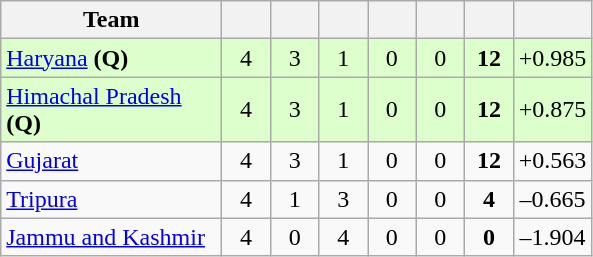<table class="wikitable" style="text-align:center">
<tr>
<th style="width:140px;">Team</th>
<th style="width:25px;"></th>
<th style="width:25px;"></th>
<th style="width:25px;"></th>
<th style="width:25px;"></th>
<th style="width:25px;"></th>
<th style="width:25px;"></th>
<th style="width:40px;"></th>
</tr>
<tr style="background:#dfc;">
<td style="text-align:left"><a href='#'>Haryana</a> <strong>(Q)</strong></td>
<td>4</td>
<td>3</td>
<td>1</td>
<td>0</td>
<td>0</td>
<td><strong>12</strong></td>
<td>+0.985</td>
</tr>
<tr style="background:#dfc;">
<td style="text-align:left"><a href='#'>Himachal Pradesh</a> <strong>(Q)</strong></td>
<td>4</td>
<td>3</td>
<td>1</td>
<td>0</td>
<td>0</td>
<td><strong>12</strong></td>
<td>+0.875</td>
</tr>
<tr>
<td style="text-align:left"><a href='#'>Gujarat</a></td>
<td>4</td>
<td>3</td>
<td>1</td>
<td>0</td>
<td>0</td>
<td><strong>12</strong></td>
<td>+0.563</td>
</tr>
<tr>
<td style="text-align:left"><a href='#'>Tripura</a></td>
<td>4</td>
<td>1</td>
<td>3</td>
<td>0</td>
<td>0</td>
<td><strong>4</strong></td>
<td>–0.665</td>
</tr>
<tr>
<td style="text-align:left"><a href='#'>Jammu and Kashmir</a></td>
<td>4</td>
<td>0</td>
<td>4</td>
<td>0</td>
<td>0</td>
<td><strong>0</strong></td>
<td>–1.904</td>
</tr>
</table>
